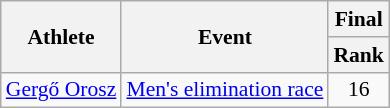<table class="wikitable" style="font-size:90%">
<tr>
<th rowspan=2>Athlete</th>
<th rowspan=2>Event</th>
<th>Final</th>
</tr>
<tr>
<th>Rank</th>
</tr>
<tr align=center>
<td align=left><a href='#'>Gergő Orosz</a></td>
<td align=left><a href='#'>Men's elimination race</a></td>
<td>16</td>
</tr>
</table>
